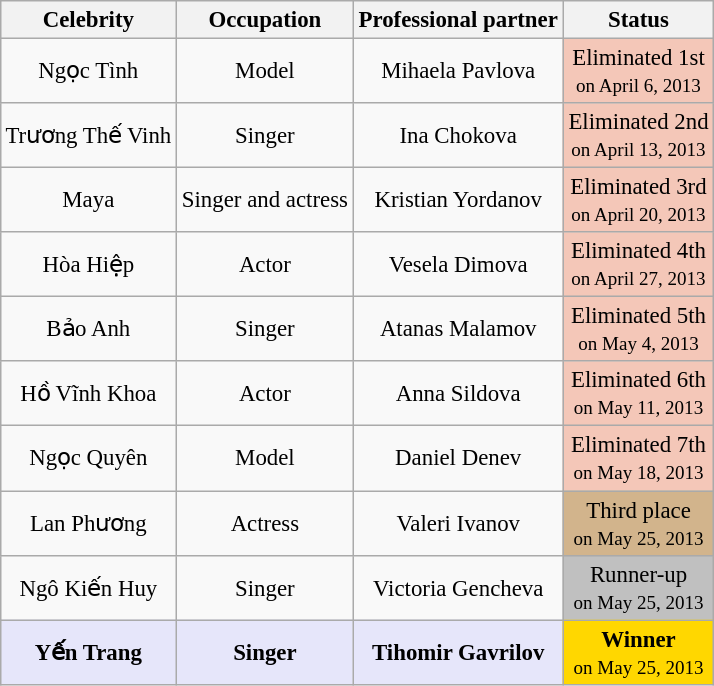<table class="wikitable sortable" style="text-align: center; white-space:nowrap; margin:auto; font-size:95.2%;">
<tr>
<th>Celebrity</th>
<th>Occupation</th>
<th>Professional partner</th>
<th>Status</th>
</tr>
<tr>
<td>Ngọc Tình</td>
<td>Model</td>
<td>Mihaela Pavlova</td>
<td style="background:#f4c7b8;">Eliminated 1st<br><small>on April 6, 2013</small></td>
</tr>
<tr>
<td>Trương Thế Vinh</td>
<td>Singer</td>
<td>Ina Chokova</td>
<td style="background:#f4c7b8;">Eliminated 2nd<br><small>on April 13, 2013</small></td>
</tr>
<tr>
<td>Maya</td>
<td>Singer and actress</td>
<td>Kristian Yordanov</td>
<td style="background:#f4c7b8;">Eliminated 3rd<br><small>on April 20, 2013</small></td>
</tr>
<tr>
<td>Hòa Hiệp</td>
<td>Actor</td>
<td>Vesela Dimova</td>
<td style="background:#f4c7b8;">Eliminated 4th<br><small>on April 27, 2013</small></td>
</tr>
<tr>
<td>Bảo Anh</td>
<td>Singer</td>
<td>Atanas Malamov</td>
<td style="background:#f4c7b8;">Eliminated 5th<br><small>on May 4, 2013</small></td>
</tr>
<tr>
<td>Hồ Vĩnh Khoa</td>
<td>Actor</td>
<td>Anna Sildova</td>
<td style="background:#f4c7b8;">Eliminated 6th<br><small>on May 11, 2013</small></td>
</tr>
<tr>
<td>Ngọc Quyên</td>
<td>Model</td>
<td>Daniel Denev</td>
<td style="background:#f4c7b8;">Eliminated 7th<br><small>on May 18, 2013</small></td>
</tr>
<tr>
<td>Lan Phương</td>
<td>Actress</td>
<td>Valeri Ivanov</td>
<td bgcolor=tan>Third place <br><small> on May 25, 2013 </small></td>
</tr>
<tr>
<td>Ngô Kiến Huy</td>
<td>Singer</td>
<td>Victoria Gencheva</td>
<td bgcolor=silver>Runner-up<br><small> on May 25, 2013 </small></td>
</tr>
<tr>
<td style="background:lavender;"><strong>Yến Trang</strong></td>
<td style="background:lavender;"><strong>Singer</strong></td>
<td style="background:lavender;"><strong>Tihomir Gavrilov</strong></td>
<td style="background:gold;"><strong>Winner</strong><br><small> on May 25, 2013 </small></td>
</tr>
</table>
